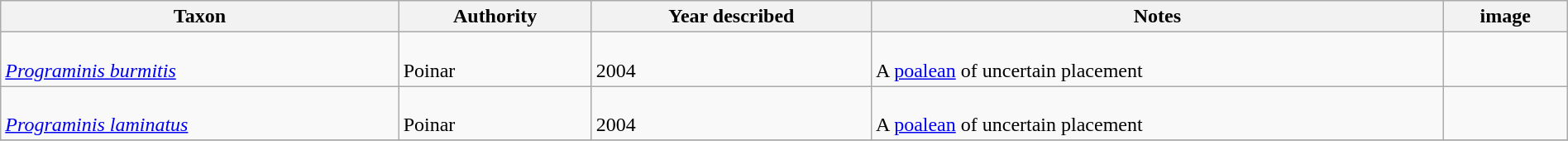<table class="wikitable sortable" align="center" width="100%">
<tr>
<th>Taxon</th>
<th>Authority</th>
<th>Year described</th>
<th>Notes</th>
<th>image</th>
</tr>
<tr>
<td><br><em><a href='#'>Programinis burmitis</a></em></td>
<td><br>Poinar</td>
<td><br>2004</td>
<td><br>A <a href='#'>poalean</a> of uncertain placement</td>
<td></td>
</tr>
<tr>
<td><br><em><a href='#'>Programinis laminatus</a></em></td>
<td><br>Poinar</td>
<td><br>2004</td>
<td><br>A <a href='#'>poalean</a> of uncertain placement</td>
<td></td>
</tr>
<tr>
</tr>
</table>
